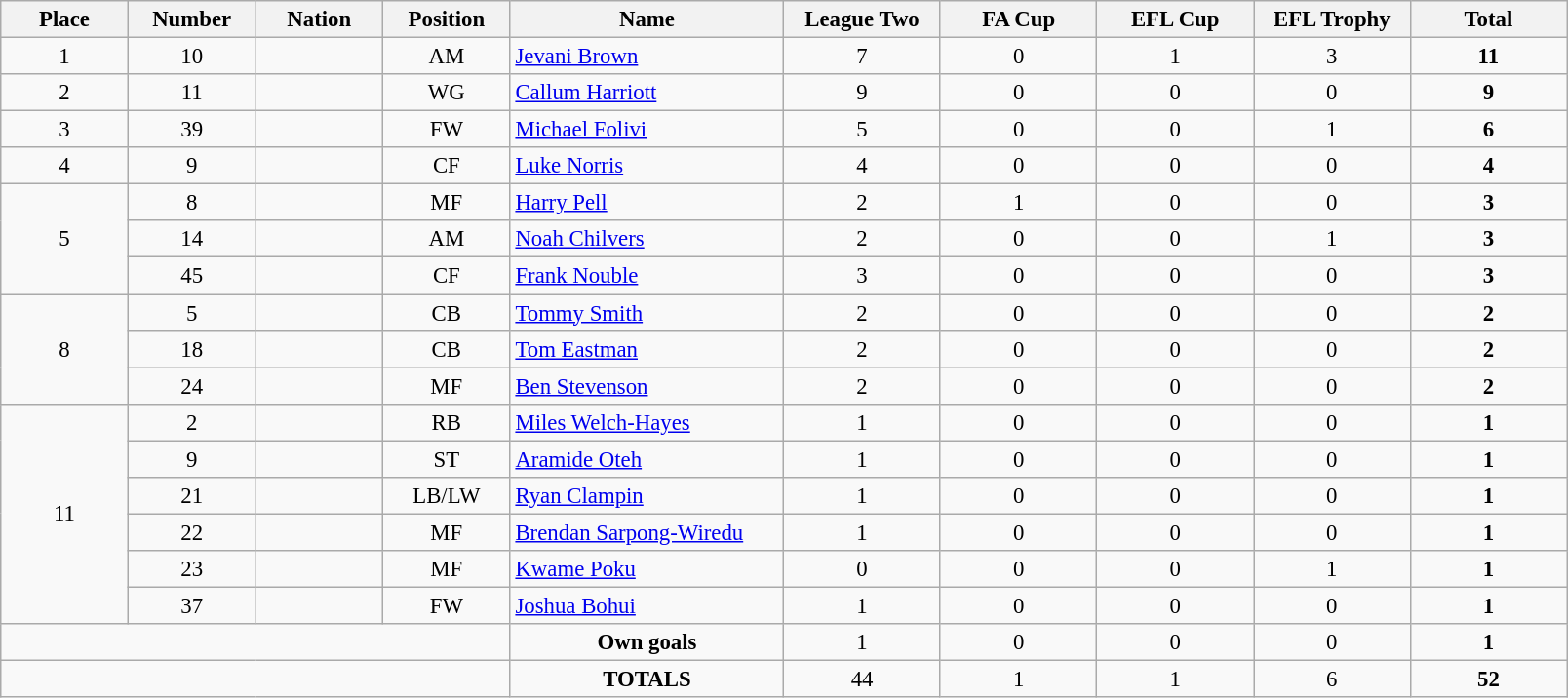<table class="wikitable" style="font-size: 95%; text-align: center;">
<tr>
<th width=80>Place</th>
<th width=80>Number</th>
<th width=80>Nation</th>
<th width=80>Position</th>
<th width=180>Name</th>
<th width=100>League Two</th>
<th width=100>FA Cup</th>
<th width=100>EFL Cup</th>
<th width=100>EFL Trophy</th>
<th width=100>Total</th>
</tr>
<tr>
<td>1</td>
<td>10</td>
<td></td>
<td>AM</td>
<td align="left"><a href='#'>Jevani Brown</a></td>
<td>7</td>
<td>0</td>
<td>1</td>
<td>3</td>
<td><strong>11</strong></td>
</tr>
<tr>
<td>2</td>
<td>11</td>
<td></td>
<td>WG</td>
<td align="left"><a href='#'>Callum Harriott</a></td>
<td>9</td>
<td>0</td>
<td>0</td>
<td>0</td>
<td><strong>9</strong></td>
</tr>
<tr>
<td>3</td>
<td>39</td>
<td></td>
<td>FW</td>
<td align="left"><a href='#'>Michael Folivi</a></td>
<td>5</td>
<td>0</td>
<td>0</td>
<td>1</td>
<td><strong>6</strong></td>
</tr>
<tr>
<td>4</td>
<td>9</td>
<td></td>
<td>CF</td>
<td align="left"><a href='#'>Luke Norris</a></td>
<td>4</td>
<td>0</td>
<td>0</td>
<td>0</td>
<td><strong>4</strong></td>
</tr>
<tr>
<td rowspan=3>5</td>
<td>8</td>
<td></td>
<td>MF</td>
<td align="left"><a href='#'>Harry Pell</a></td>
<td>2</td>
<td>1</td>
<td>0</td>
<td>0</td>
<td><strong>3</strong></td>
</tr>
<tr>
<td>14</td>
<td></td>
<td>AM</td>
<td align="left"><a href='#'>Noah Chilvers</a></td>
<td>2</td>
<td>0</td>
<td>0</td>
<td>1</td>
<td><strong>3</strong></td>
</tr>
<tr>
<td>45</td>
<td></td>
<td>CF</td>
<td align="left"><a href='#'>Frank Nouble</a></td>
<td>3</td>
<td>0</td>
<td>0</td>
<td>0</td>
<td><strong>3</strong></td>
</tr>
<tr>
<td rowspan=3>8</td>
<td>5</td>
<td></td>
<td>CB</td>
<td align="left"><a href='#'>Tommy Smith</a></td>
<td>2</td>
<td>0</td>
<td>0</td>
<td>0</td>
<td><strong>2</strong></td>
</tr>
<tr>
<td>18</td>
<td></td>
<td>CB</td>
<td align="left"><a href='#'>Tom Eastman</a></td>
<td>2</td>
<td>0</td>
<td>0</td>
<td>0</td>
<td><strong>2</strong></td>
</tr>
<tr>
<td>24</td>
<td></td>
<td>MF</td>
<td align="left"><a href='#'>Ben Stevenson</a></td>
<td>2</td>
<td>0</td>
<td>0</td>
<td>0</td>
<td><strong>2</strong></td>
</tr>
<tr>
<td rowspan=6>11</td>
<td>2</td>
<td></td>
<td>RB</td>
<td align="left"><a href='#'>Miles Welch-Hayes</a></td>
<td>1</td>
<td>0</td>
<td>0</td>
<td>0</td>
<td><strong>1</strong></td>
</tr>
<tr>
<td>9</td>
<td></td>
<td>ST</td>
<td align="left"><a href='#'>Aramide Oteh</a></td>
<td>1</td>
<td>0</td>
<td>0</td>
<td>0</td>
<td><strong>1</strong></td>
</tr>
<tr>
<td>21</td>
<td></td>
<td>LB/LW</td>
<td align="left"><a href='#'>Ryan Clampin</a></td>
<td>1</td>
<td>0</td>
<td>0</td>
<td>0</td>
<td><strong>1</strong></td>
</tr>
<tr>
<td>22</td>
<td></td>
<td>MF</td>
<td align="left"><a href='#'>Brendan Sarpong-Wiredu</a></td>
<td>1</td>
<td>0</td>
<td>0</td>
<td>0</td>
<td><strong>1</strong></td>
</tr>
<tr>
<td>23</td>
<td></td>
<td>MF</td>
<td align="left"><a href='#'>Kwame Poku</a></td>
<td>0</td>
<td>0</td>
<td>0</td>
<td>1</td>
<td><strong>1</strong></td>
</tr>
<tr>
<td>37</td>
<td></td>
<td>FW</td>
<td align="left"><a href='#'>Joshua Bohui</a></td>
<td>1</td>
<td>0</td>
<td>0</td>
<td>0</td>
<td><strong>1</strong></td>
</tr>
<tr>
<td colspan="4"></td>
<td><strong>Own goals</strong></td>
<td>1</td>
<td>0</td>
<td>0</td>
<td>0</td>
<td><strong>1</strong></td>
</tr>
<tr>
<td colspan="4"></td>
<td><strong>TOTALS</strong></td>
<td>44</td>
<td>1</td>
<td>1</td>
<td>6</td>
<td><strong>52</strong></td>
</tr>
</table>
